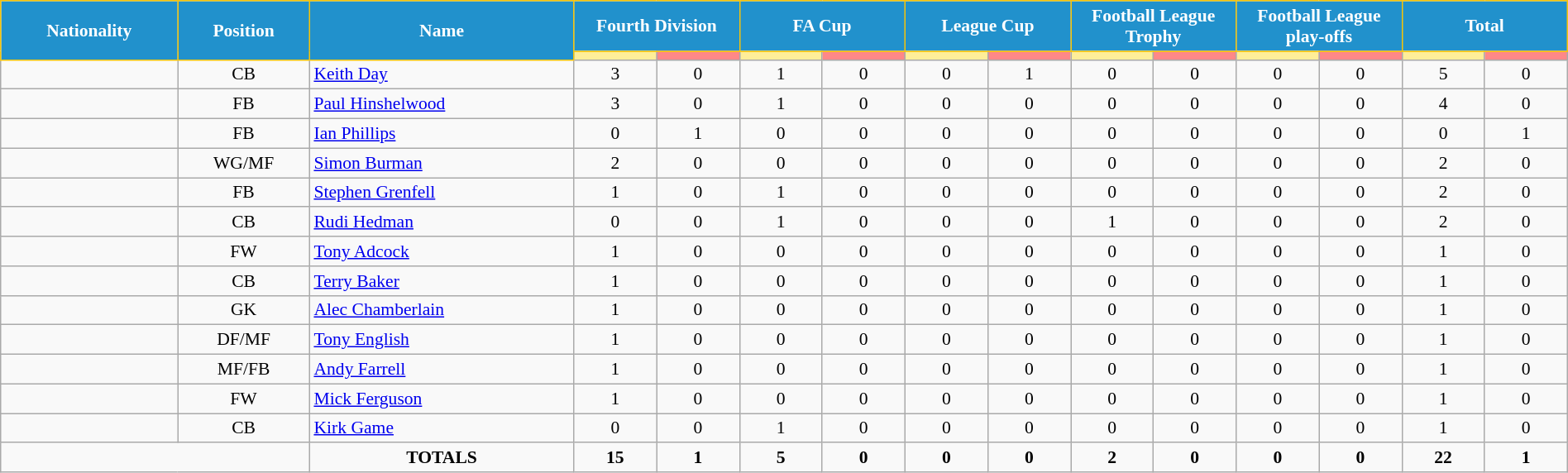<table class="wikitable" style="text-align:center; font-size:90%; width:100%;">
<tr>
<th rowspan="2" style="background:#2191CC; color:white; border:1px solid #F7C408; text-align:center;">Nationality</th>
<th rowspan="2" style="background:#2191CC; color:white; border:1px solid #F7C408; text-align:center;">Position</th>
<th rowspan="2" style="background:#2191CC; color:white; border:1px solid #F7C408; text-align:center;">Name</th>
<th colspan="2" style="background:#2191CC; color:white; border:1px solid #F7C408; text-align:center;">Fourth Division</th>
<th colspan="2" style="background:#2191CC; color:white; border:1px solid #F7C408; text-align:center;">FA Cup</th>
<th colspan="2" style="background:#2191CC; color:white; border:1px solid #F7C408; text-align:center;">League Cup</th>
<th colspan="2" style="background:#2191CC; color:white; border:1px solid #F7C408; text-align:center;">Football League Trophy</th>
<th colspan="2" style="background:#2191CC; color:white; border:1px solid #F7C408; text-align:center;">Football League play-offs</th>
<th colspan="2" style="background:#2191CC; color:white; border:1px solid #F7C408; text-align:center;">Total</th>
</tr>
<tr>
<th width=60 style="background: #FFEE99"></th>
<th width=60 style="background: #FF8888"></th>
<th width=60 style="background: #FFEE99"></th>
<th width=60 style="background: #FF8888"></th>
<th width=60 style="background: #FFEE99"></th>
<th width=60 style="background: #FF8888"></th>
<th width=60 style="background: #FFEE99"></th>
<th width=60 style="background: #FF8888"></th>
<th width=60 style="background: #FFEE99"></th>
<th width=60 style="background: #FF8888"></th>
<th width=60 style="background: #FFEE99"></th>
<th width=60 style="background: #FF8888"></th>
</tr>
<tr>
<td></td>
<td>CB</td>
<td align="left"><a href='#'>Keith Day</a></td>
<td>3</td>
<td>0</td>
<td>1</td>
<td>0</td>
<td>0</td>
<td>1</td>
<td>0</td>
<td>0</td>
<td>0</td>
<td>0</td>
<td>5</td>
<td>0</td>
</tr>
<tr>
<td></td>
<td>FB</td>
<td align="left"><a href='#'>Paul Hinshelwood</a></td>
<td>3</td>
<td>0</td>
<td>1</td>
<td>0</td>
<td>0</td>
<td>0</td>
<td>0</td>
<td>0</td>
<td>0</td>
<td>0</td>
<td>4</td>
<td>0</td>
</tr>
<tr>
<td></td>
<td>FB</td>
<td align="left"><a href='#'>Ian Phillips</a></td>
<td>0</td>
<td>1</td>
<td>0</td>
<td>0</td>
<td>0</td>
<td>0</td>
<td>0</td>
<td>0</td>
<td>0</td>
<td>0</td>
<td>0</td>
<td>1</td>
</tr>
<tr>
<td></td>
<td>WG/MF</td>
<td align="left"><a href='#'>Simon Burman</a></td>
<td>2</td>
<td>0</td>
<td>0</td>
<td>0</td>
<td>0</td>
<td>0</td>
<td>0</td>
<td>0</td>
<td>0</td>
<td>0</td>
<td>2</td>
<td>0</td>
</tr>
<tr>
<td></td>
<td>FB</td>
<td align="left"><a href='#'>Stephen Grenfell</a></td>
<td>1</td>
<td>0</td>
<td>1</td>
<td>0</td>
<td>0</td>
<td>0</td>
<td>0</td>
<td>0</td>
<td>0</td>
<td>0</td>
<td>2</td>
<td>0</td>
</tr>
<tr>
<td></td>
<td>CB</td>
<td align="left"><a href='#'>Rudi Hedman</a></td>
<td>0</td>
<td>0</td>
<td>1</td>
<td>0</td>
<td>0</td>
<td>0</td>
<td>1</td>
<td>0</td>
<td>0</td>
<td>0</td>
<td>2</td>
<td>0</td>
</tr>
<tr>
<td></td>
<td>FW</td>
<td align="left"><a href='#'>Tony Adcock</a></td>
<td>1</td>
<td>0</td>
<td>0</td>
<td>0</td>
<td>0</td>
<td>0</td>
<td>0</td>
<td>0</td>
<td>0</td>
<td>0</td>
<td>1</td>
<td>0</td>
</tr>
<tr>
<td></td>
<td>CB</td>
<td align="left"><a href='#'>Terry Baker</a></td>
<td>1</td>
<td>0</td>
<td>0</td>
<td>0</td>
<td>0</td>
<td>0</td>
<td>0</td>
<td>0</td>
<td>0</td>
<td>0</td>
<td>1</td>
<td>0</td>
</tr>
<tr>
<td></td>
<td>GK</td>
<td align="left"><a href='#'>Alec Chamberlain</a></td>
<td>1</td>
<td>0</td>
<td>0</td>
<td>0</td>
<td>0</td>
<td>0</td>
<td>0</td>
<td>0</td>
<td>0</td>
<td>0</td>
<td>1</td>
<td>0</td>
</tr>
<tr>
<td></td>
<td>DF/MF</td>
<td align="left"><a href='#'>Tony English</a></td>
<td>1</td>
<td>0</td>
<td>0</td>
<td>0</td>
<td>0</td>
<td>0</td>
<td>0</td>
<td>0</td>
<td>0</td>
<td>0</td>
<td>1</td>
<td>0</td>
</tr>
<tr>
<td></td>
<td>MF/FB</td>
<td align="left"><a href='#'>Andy Farrell</a></td>
<td>1</td>
<td>0</td>
<td>0</td>
<td>0</td>
<td>0</td>
<td>0</td>
<td>0</td>
<td>0</td>
<td>0</td>
<td>0</td>
<td>1</td>
<td>0</td>
</tr>
<tr>
<td></td>
<td>FW</td>
<td align="left"><a href='#'>Mick Ferguson</a></td>
<td>1</td>
<td>0</td>
<td>0</td>
<td>0</td>
<td>0</td>
<td>0</td>
<td>0</td>
<td>0</td>
<td>0</td>
<td>0</td>
<td>1</td>
<td>0</td>
</tr>
<tr>
<td></td>
<td>CB</td>
<td align="left"><a href='#'>Kirk Game</a></td>
<td>0</td>
<td>0</td>
<td>1</td>
<td>0</td>
<td>0</td>
<td>0</td>
<td>0</td>
<td>0</td>
<td>0</td>
<td>0</td>
<td>1</td>
<td>0</td>
</tr>
<tr>
<td colspan="2"></td>
<td><strong>TOTALS</strong></td>
<td><strong>15</strong></td>
<td><strong>1</strong></td>
<td><strong>5</strong></td>
<td><strong>0</strong></td>
<td><strong>0</strong></td>
<td><strong>0</strong></td>
<td><strong>2</strong></td>
<td><strong>0</strong></td>
<td><strong>0</strong></td>
<td><strong>0</strong></td>
<td><strong>22</strong></td>
<td><strong>1</strong></td>
</tr>
</table>
